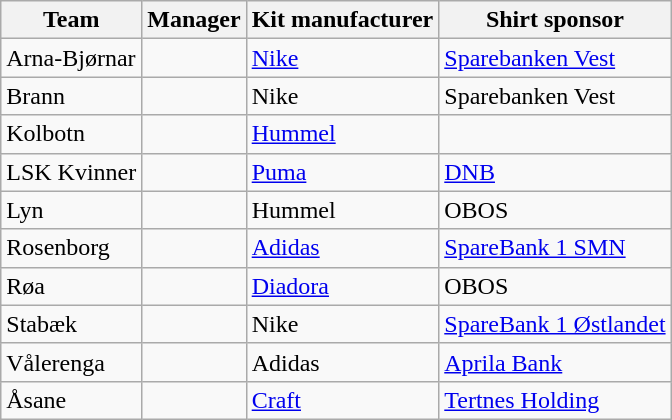<table class="wikitable sortable" border="1">
<tr>
<th>Team</th>
<th>Manager</th>
<th>Kit manufacturer</th>
<th>Shirt sponsor</th>
</tr>
<tr>
<td>Arna-Bjørnar</td>
<td> </td>
<td><a href='#'>Nike</a></td>
<td><a href='#'>Sparebanken Vest</a></td>
</tr>
<tr>
<td>Brann</td>
<td> </td>
<td>Nike</td>
<td>Sparebanken Vest</td>
</tr>
<tr>
<td>Kolbotn</td>
<td> </td>
<td><a href='#'>Hummel</a></td>
<td></td>
</tr>
<tr>
<td>LSK Kvinner</td>
<td> </td>
<td><a href='#'>Puma</a></td>
<td><a href='#'>DNB</a></td>
</tr>
<tr>
<td>Lyn</td>
<td> </td>
<td>Hummel</td>
<td>OBOS</td>
</tr>
<tr>
<td>Rosenborg</td>
<td> </td>
<td><a href='#'>Adidas</a></td>
<td><a href='#'>SpareBank 1 SMN</a></td>
</tr>
<tr>
<td>Røa</td>
<td> </td>
<td><a href='#'>Diadora</a></td>
<td>OBOS</td>
</tr>
<tr>
<td>Stabæk</td>
<td> </td>
<td>Nike</td>
<td><a href='#'>SpareBank 1 Østlandet</a></td>
</tr>
<tr>
<td>Vålerenga</td>
<td> </td>
<td>Adidas</td>
<td><a href='#'>Aprila Bank</a></td>
</tr>
<tr>
<td>Åsane</td>
<td> </td>
<td><a href='#'>Craft</a></td>
<td><a href='#'>Tertnes Holding</a></td>
</tr>
</table>
